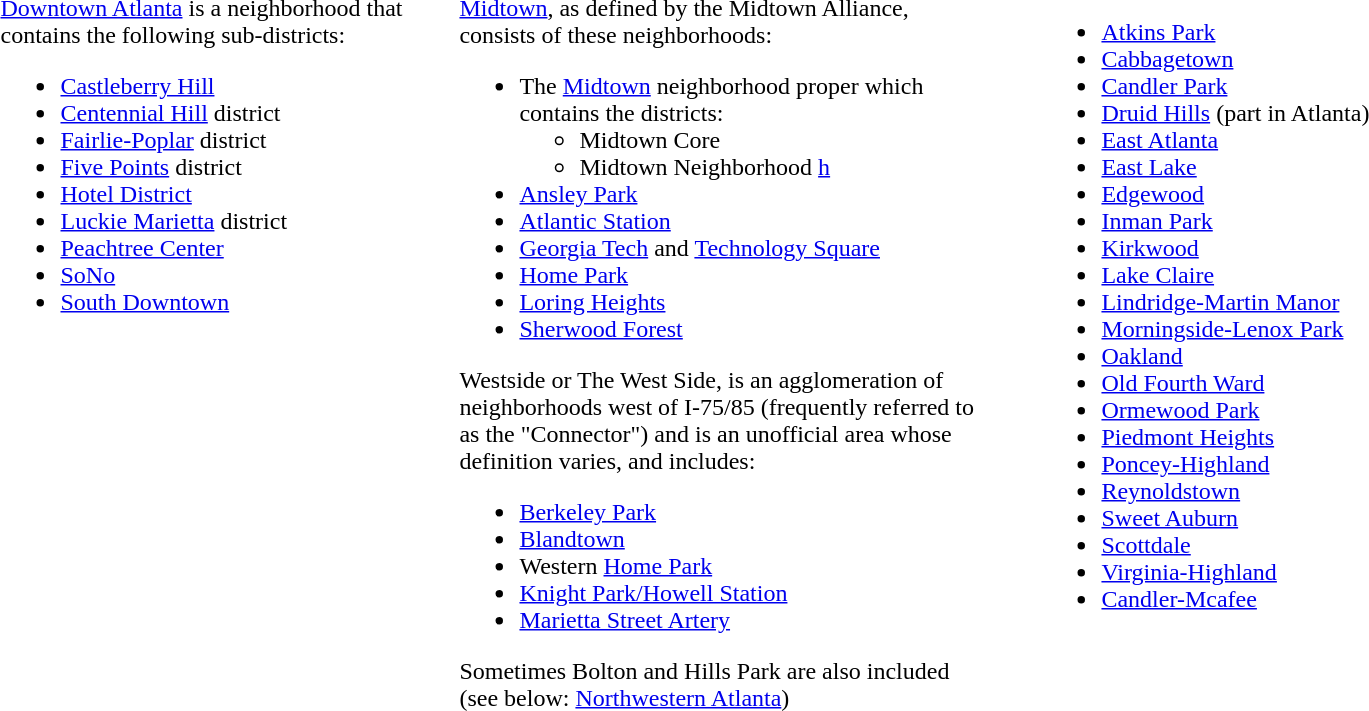<table>
<tr>
<td valign=top><br><a href='#'>Downtown Atlanta</a>  is a neighborhood that<br>contains the following sub-districts:<ul><li><a href='#'>Castleberry Hill</a>  </li><li><a href='#'>Centennial Hill</a> district</li><li><a href='#'>Fairlie-Poplar</a> district </li><li><a href='#'>Five Points</a> district</li><li><a href='#'>Hotel District</a> </li><li><a href='#'>Luckie Marietta</a> district</li><li><a href='#'>Peachtree Center</a></li><li><a href='#'>SoNo</a> </li><li><a href='#'>South Downtown</a></li></ul></td>
<td width=30></td>
<td valign=top width=350><br><a href='#'>Midtown</a>, as defined by the Midtown Alliance, consists of these neighborhoods:<ul><li>The <a href='#'>Midtown</a> neighborhood proper which contains the districts:<ul><li>Midtown Core</li><li>Midtown Neighborhood <a href='#'>h</a></li></ul></li><li><a href='#'>Ansley Park</a></li><li><a href='#'>Atlantic Station</a></li><li><a href='#'>Georgia Tech</a> and <a href='#'>Technology Square</a></li><li><a href='#'>Home Park</a></li><li><a href='#'>Loring Heights</a></li><li><a href='#'>Sherwood Forest</a></li></ul>Westside or The West Side, is an agglomeration of neighborhoods west of I-75/85 (frequently referred to as the "Connector") and is an unofficial area whose definition varies, and includes:<ul><li><a href='#'>Berkeley Park</a></li><li><a href='#'>Blandtown</a></li><li>Western <a href='#'>Home Park</a></li><li><a href='#'>Knight Park/Howell Station</a></li><li><a href='#'>Marietta Street Artery</a></li></ul>Sometimes Bolton and Hills Park are also included (see below: <a href='#'>Northwestern Atlanta</a>)</td>
<td width=30></td>
<td valign=top><br><ul><li><a href='#'>Atkins Park</a></li><li><a href='#'>Cabbagetown</a></li><li><a href='#'>Candler Park</a></li><li><a href='#'>Druid Hills</a> (part in Atlanta)</li><li><a href='#'>East Atlanta</a></li><li><a href='#'>East Lake</a></li><li><a href='#'>Edgewood</a></li><li><a href='#'>Inman Park</a></li><li><a href='#'>Kirkwood</a></li><li><a href='#'>Lake Claire</a></li><li><a href='#'>Lindridge-Martin Manor</a></li><li><a href='#'>Morningside-Lenox Park</a></li><li><a href='#'>Oakland</a></li><li><a href='#'>Old Fourth Ward</a></li><li><a href='#'>Ormewood Park</a></li><li><a href='#'>Piedmont Heights</a></li><li><a href='#'>Poncey-Highland</a></li><li><a href='#'>Reynoldstown</a></li><li><a href='#'>Sweet Auburn</a></li><li><a href='#'>Scottdale</a></li><li><a href='#'>Virginia-Highland</a></li><li><a href='#'>Candler-Mcafee</a></li></ul></td>
</tr>
</table>
